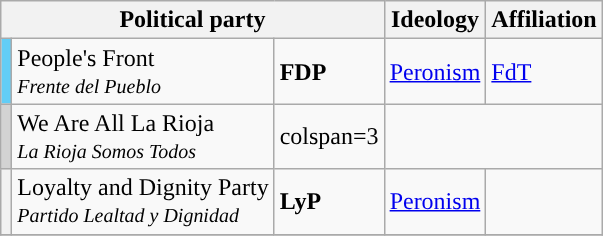<table class="wikitable">
<tr>
<th colspan=3>Political party</th>
<th>Ideology</th>
<th>Affiliation</th>
</tr>
<tr>
<th style="background:#62cdf6;"></th>
<td>People's Front<br><small><em>Frente del Pueblo</em></small></td>
<td><strong>FDP</strong></td>
<td><a href='#'>Peronism</a></td>
<td><a href='#'>FdT</a></td>
</tr>
<tr>
<th style="background:#D3D3D3;"></th>
<td>We Are All La Rioja<br><small><em>La Rioja Somos Todos</em></small></td>
<td>colspan=3 </td>
</tr>
<tr>
<th style="background:"></th>
<td>Loyalty and Dignity Party<br><small><em>Partido Lealtad y Dignidad</em></small></td>
<td><strong>LyP</strong></td>
<td><a href='#'>Peronism</a></td>
<td></td>
</tr>
<tr>
</tr>
</table>
